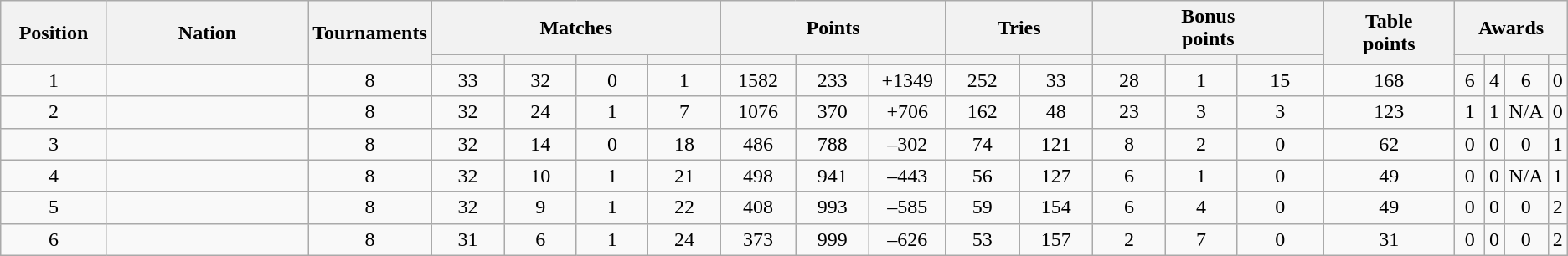<table class="wikitable" style="text-align:center">
<tr>
<th rowspan="2" style="width:7%">Position</th>
<th rowspan="2" style="width:14%">Nation</th>
<th rowspan="2" style="width:7%">Tournaments</th>
<th colspan="4" style="width:28%">Matches</th>
<th colspan="3" style="width:21%">Points</th>
<th colspan="2" style="width:8%">Tries</th>
<th colspan="3" style="width:21%">Bonus<br>points</th>
<th rowspan="2" style="width:9%">Table<br>points</th>
<th colspan="4" style="width:24%">Awards</th>
</tr>
<tr>
<th style="width:5%"></th>
<th style="width:5%"></th>
<th style="width:5%"></th>
<th style="width:5%"></th>
<th style="width:5%"></th>
<th style="width:5%"></th>
<th style="width:5%"></th>
<th style="width:5%"></th>
<th style="width:5%"></th>
<th style="width:5%"></th>
<th style="width:5%"></th>
<th style="width:6%"></th>
<th style="width:5%"></th>
<th style="width:5%"></th>
<th style="width:5%"></th>
<th style="width:5%"></th>
</tr>
<tr>
<td>1</td>
<td align="left"></td>
<td>8</td>
<td>33</td>
<td>32</td>
<td>0</td>
<td>1</td>
<td>1582</td>
<td>233</td>
<td>+1349</td>
<td>252</td>
<td>33</td>
<td>28</td>
<td>1</td>
<td>15</td>
<td>168</td>
<td>6</td>
<td>4</td>
<td>6</td>
<td>0</td>
</tr>
<tr>
<td>2</td>
<td align="left"></td>
<td>8</td>
<td>32</td>
<td>24</td>
<td>1</td>
<td>7</td>
<td>1076</td>
<td>370</td>
<td>+706</td>
<td>162</td>
<td>48</td>
<td>23</td>
<td>3</td>
<td>3</td>
<td>123</td>
<td>1</td>
<td>1</td>
<td>N/A</td>
<td>0</td>
</tr>
<tr>
<td>3</td>
<td align="left"></td>
<td>8</td>
<td>32</td>
<td>14</td>
<td>0</td>
<td>18</td>
<td>486</td>
<td>788</td>
<td>–302</td>
<td>74</td>
<td>121</td>
<td>8</td>
<td>2</td>
<td>0</td>
<td>62</td>
<td>0</td>
<td>0</td>
<td>0</td>
<td>1</td>
</tr>
<tr>
<td>4</td>
<td align="left"></td>
<td>8</td>
<td>32</td>
<td>10</td>
<td>1</td>
<td>21</td>
<td>498</td>
<td>941</td>
<td>–443</td>
<td>56</td>
<td>127</td>
<td>6</td>
<td>1</td>
<td>0</td>
<td>49</td>
<td>0</td>
<td>0</td>
<td>N/A</td>
<td>1</td>
</tr>
<tr>
<td>5</td>
<td align="left"></td>
<td>8</td>
<td>32</td>
<td>9</td>
<td>1</td>
<td>22</td>
<td>408</td>
<td>993</td>
<td>–585</td>
<td>59</td>
<td>154</td>
<td>6</td>
<td>4</td>
<td>0</td>
<td>49</td>
<td>0</td>
<td>0</td>
<td>0</td>
<td>2</td>
</tr>
<tr>
<td>6</td>
<td align="left"></td>
<td>8</td>
<td>31</td>
<td>6</td>
<td>1</td>
<td>24</td>
<td>373</td>
<td>999</td>
<td>–626</td>
<td>53</td>
<td>157</td>
<td>2</td>
<td>7</td>
<td>0</td>
<td>31</td>
<td>0</td>
<td>0</td>
<td>0</td>
<td>2</td>
</tr>
</table>
